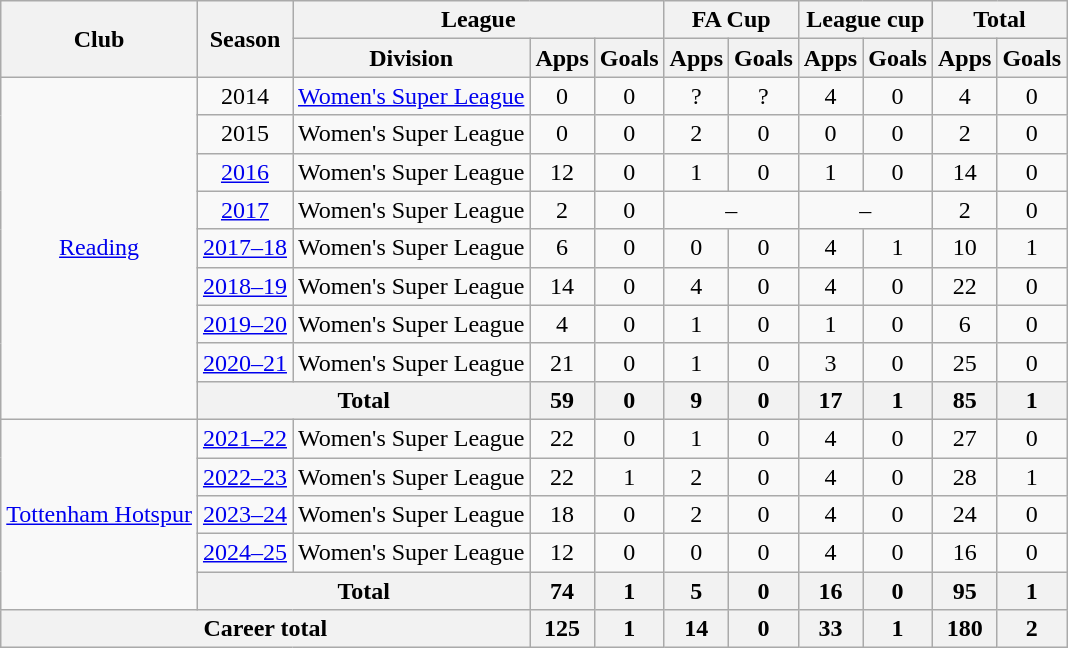<table class="wikitable" style="text-align:center">
<tr>
<th rowspan="2">Club</th>
<th rowspan="2">Season</th>
<th colspan="3">League</th>
<th colspan="2">FA Cup</th>
<th colspan="2">League cup</th>
<th colspan="2">Total</th>
</tr>
<tr>
<th>Division</th>
<th>Apps</th>
<th>Goals</th>
<th>Apps</th>
<th>Goals</th>
<th>Apps</th>
<th>Goals</th>
<th>Apps</th>
<th>Goals</th>
</tr>
<tr>
<td rowspan="9"><a href='#'>Reading</a></td>
<td>2014</td>
<td><a href='#'>Women's Super League</a></td>
<td>0</td>
<td>0</td>
<td>?</td>
<td>?</td>
<td>4</td>
<td>0</td>
<td>4</td>
<td>0</td>
</tr>
<tr>
<td>2015</td>
<td>Women's Super League</td>
<td>0</td>
<td>0</td>
<td>2</td>
<td>0</td>
<td>0</td>
<td>0</td>
<td>2</td>
<td>0</td>
</tr>
<tr>
<td><a href='#'>2016</a></td>
<td>Women's Super League</td>
<td>12</td>
<td>0</td>
<td>1</td>
<td>0</td>
<td>1</td>
<td>0</td>
<td>14</td>
<td>0</td>
</tr>
<tr>
<td><a href='#'>2017</a></td>
<td>Women's Super League</td>
<td>2</td>
<td>0</td>
<td colspan="2">–</td>
<td colspan="2">–</td>
<td>2</td>
<td>0</td>
</tr>
<tr>
<td><a href='#'>2017–18</a></td>
<td>Women's Super League</td>
<td>6</td>
<td>0</td>
<td>0</td>
<td>0</td>
<td>4</td>
<td>1</td>
<td>10</td>
<td>1</td>
</tr>
<tr>
<td><a href='#'>2018–19</a></td>
<td>Women's Super League</td>
<td>14</td>
<td>0</td>
<td>4</td>
<td>0</td>
<td>4</td>
<td>0</td>
<td>22</td>
<td>0</td>
</tr>
<tr>
<td><a href='#'>2019–20</a></td>
<td>Women's Super League</td>
<td>4</td>
<td>0</td>
<td>1</td>
<td>0</td>
<td>1</td>
<td>0</td>
<td>6</td>
<td>0</td>
</tr>
<tr>
<td><a href='#'>2020–21</a></td>
<td>Women's Super League</td>
<td>21</td>
<td>0</td>
<td>1</td>
<td>0</td>
<td>3</td>
<td>0</td>
<td>25</td>
<td>0</td>
</tr>
<tr>
<th colspan="2">Total</th>
<th>59</th>
<th>0</th>
<th>9</th>
<th>0</th>
<th>17</th>
<th>1</th>
<th>85</th>
<th>1</th>
</tr>
<tr>
<td rowspan="5"><a href='#'>Tottenham Hotspur</a></td>
<td><a href='#'>2021–22</a></td>
<td>Women's Super League</td>
<td>22</td>
<td>0</td>
<td>1</td>
<td>0</td>
<td>4</td>
<td>0</td>
<td>27</td>
<td>0</td>
</tr>
<tr>
<td><a href='#'>2022–23</a></td>
<td>Women's Super League</td>
<td>22</td>
<td>1</td>
<td>2</td>
<td>0</td>
<td>4</td>
<td>0</td>
<td>28</td>
<td>1</td>
</tr>
<tr>
<td><a href='#'>2023–24</a></td>
<td>Women's Super League</td>
<td>18</td>
<td>0</td>
<td>2</td>
<td>0</td>
<td>4</td>
<td>0</td>
<td>24</td>
<td>0</td>
</tr>
<tr>
<td><a href='#'>2024–25</a></td>
<td>Women's Super League</td>
<td>12</td>
<td>0</td>
<td>0</td>
<td>0</td>
<td>4</td>
<td>0</td>
<td>16</td>
<td>0</td>
</tr>
<tr>
<th colspan="2">Total</th>
<th>74</th>
<th>1</th>
<th>5</th>
<th>0</th>
<th>16</th>
<th>0</th>
<th>95</th>
<th>1</th>
</tr>
<tr>
<th colspan="3">Career total</th>
<th>125</th>
<th>1</th>
<th>14</th>
<th>0</th>
<th>33</th>
<th>1</th>
<th>180</th>
<th>2</th>
</tr>
</table>
